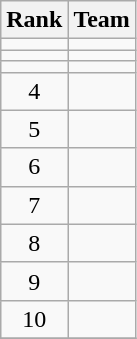<table class="wikitable">
<tr>
<th>Rank</th>
<th>Team</th>
</tr>
<tr>
<td align=center></td>
<td></td>
</tr>
<tr>
<td align=center></td>
<td></td>
</tr>
<tr>
<td align=center></td>
<td></td>
</tr>
<tr>
<td align=center>4</td>
<td></td>
</tr>
<tr>
<td align=center>5</td>
<td></td>
</tr>
<tr>
<td align=center>6</td>
<td></td>
</tr>
<tr>
<td align=center>7</td>
<td></td>
</tr>
<tr>
<td align=center>8</td>
<td></td>
</tr>
<tr>
<td align=center>9</td>
<td></td>
</tr>
<tr>
<td align=center>10</td>
<td></td>
</tr>
<tr>
</tr>
</table>
